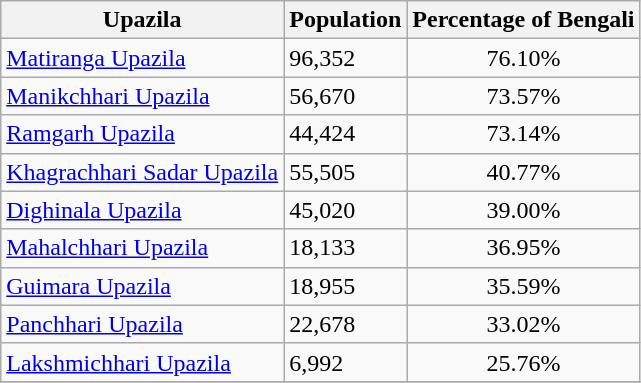<table class="wikitable sortable static-row-numbers static-row-header-text defaultleft col2right hover-highlight">
<tr>
<th>Upazila</th>
<th>Population</th>
<th>Percentage of Bengali </th>
</tr>
<tr>
<td><a href='#'>Matiranga Upazila</a></td>
<td>96,352</td>
<td align='center'>76.10%</td>
</tr>
<tr>
<td><a href='#'>Manikchhari Upazila</a></td>
<td>56,670</td>
<td align=center>73.57%</td>
</tr>
<tr>
<td><a href='#'>Ramgarh Upazila</a></td>
<td>44,424</td>
<td align=center>73.14%</td>
</tr>
<tr>
<td><a href='#'>Khagrachhari Sadar Upazila</a></td>
<td>55,505</td>
<td align=center>40.77%</td>
</tr>
<tr>
<td><a href='#'>Dighinala Upazila</a></td>
<td>45,020</td>
<td align=center>39.00%</td>
</tr>
<tr>
<td><a href='#'>Mahalchhari Upazila</a></td>
<td>18,133</td>
<td align=center>36.95%</td>
</tr>
<tr>
<td><a href='#'>Guimara Upazila</a></td>
<td>18,955</td>
<td align=center>35.59%</td>
</tr>
<tr>
<td><a href='#'>Panchhari Upazila</a></td>
<td>22,678</td>
<td align=center>33.02%</td>
</tr>
<tr>
<td><a href='#'>Lakshmichhari Upazila</a></td>
<td>6,992</td>
<td align=center>25.76%</td>
</tr>
<tr>
</tr>
</table>
